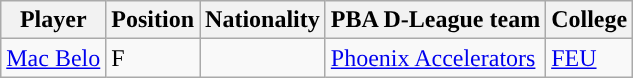<table class="wikitable sortable sortable">
<tr>
<th>Player</th>
<th>Position</th>
<th>Nationality</th>
<th>PBA D-League team</th>
<th>College</th>
</tr>
<tr>
<td><a href='#'>Mac Belo</a></td>
<td>F</td>
<td></td>
<td><a href='#'>Phoenix Accelerators</a></td>
<td><a href='#'>FEU</a></td>
</tr>
</table>
